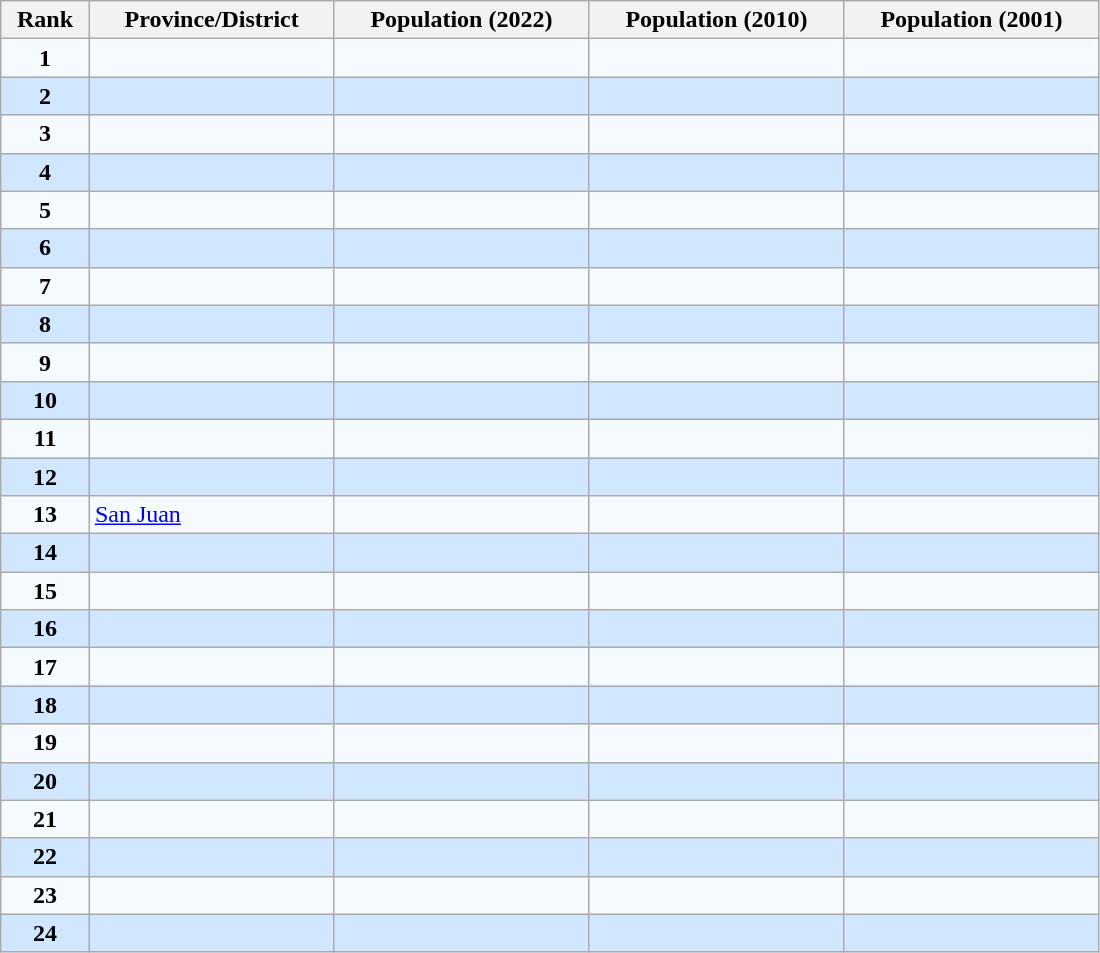<table class="wikitable sortable" style="width:58%;">
<tr>
<th><strong>Rank</strong></th>
<th><strong>Province/District</strong></th>
<th><strong>Population (2022)</strong></th>
<th><strong>Population (2010)</strong></th>
<th><strong>Population (2001)</strong></th>
</tr>
<tr bgcolor="#f5faff">
<td align="center"><strong>1</strong></td>
<td align="left"></td>
<td align="center"></td>
<td align="center"></td>
<td align="center"></td>
</tr>
<tr bgcolor="#d0e7ff">
<td align="center"><strong>2</strong></td>
<td align="left"></td>
<td align="center"></td>
<td align="center"></td>
<td align="center"></td>
</tr>
<tr bgcolor="#f5faff">
<td align="center"><strong>3</strong></td>
<td align="left"></td>
<td align="center"></td>
<td align="center"></td>
<td align="center"></td>
</tr>
<tr bgcolor="#d0e7ff">
<td align="center"><strong>4</strong></td>
<td align="left"></td>
<td align="center"></td>
<td align="center"></td>
<td align="center"></td>
</tr>
<tr bgcolor="#f5faff">
<td align="center"><strong>5</strong></td>
<td align="left"></td>
<td align="center"></td>
<td align="center"></td>
<td align="center"></td>
</tr>
<tr bgcolor="#d0e7ff">
<td align="center"><strong>6</strong></td>
<td align="left"></td>
<td align="center"></td>
<td align="center"></td>
<td align="center"></td>
</tr>
<tr bgcolor="#f5faff">
<td align="center"><strong>7</strong></td>
<td align="left"></td>
<td align="center"></td>
<td align="center"></td>
<td align="center"></td>
</tr>
<tr bgcolor="#d0e7ff">
<td align="center"><strong>8</strong></td>
<td align="left"></td>
<td align="center"></td>
<td align="center"></td>
<td align="center"></td>
</tr>
<tr bgcolor="#f5faff">
<td align="center"><strong>9</strong></td>
<td align="left"></td>
<td align="center"></td>
<td align="center"></td>
<td align="center"></td>
</tr>
<tr bgcolor="#d0e7ff">
<td align="center"><strong>10</strong></td>
<td align="left"></td>
<td align="center"></td>
<td align="center"></td>
<td align="center"></td>
</tr>
<tr bgcolor="#f5faff">
<td align="center"><strong>11</strong></td>
<td align="left"></td>
<td align="center"></td>
<td align="center"></td>
<td align="center"></td>
</tr>
<tr bgcolor="#d0e7ff">
<td align="center"><strong>12</strong></td>
<td align="left"></td>
<td align="center"></td>
<td align="center"></td>
<td align="center"></td>
</tr>
<tr bgcolor="#f5faff">
<td align="center"><strong>13</strong></td>
<td align="left"> <a href='#'>San Juan</a></td>
<td align="center"></td>
<td align="center"></td>
<td align="center"></td>
</tr>
<tr bgcolor="#d0e7ff">
<td align="center"><strong>14</strong></td>
<td align="left"></td>
<td align="center"></td>
<td align="center"></td>
<td align="center"></td>
</tr>
<tr bgcolor="#f5faff">
<td align="center"><strong>15</strong></td>
<td align="left"></td>
<td align="center"></td>
<td align="center"></td>
<td align="center"></td>
</tr>
<tr bgcolor="#d0e7ff">
<td align="center"><strong>16</strong></td>
<td align="left"></td>
<td align="center"></td>
<td align="center"></td>
<td align="center"></td>
</tr>
<tr bgcolor="#f5faff">
<td align="center"><strong>17</strong></td>
<td align="left"></td>
<td align="center"></td>
<td align="center"></td>
<td align="center"></td>
</tr>
<tr bgcolor="#d0e7ff">
<td align="center"><strong>18</strong></td>
<td align="left"></td>
<td align="center"></td>
<td align="center"></td>
<td align="center"></td>
</tr>
<tr bgcolor="#f5faff">
<td align="center"><strong>19</strong></td>
<td align="left"></td>
<td align="center"></td>
<td align="center"></td>
<td align="center"></td>
</tr>
<tr bgcolor="#d0e7ff">
<td align="center"><strong>20</strong></td>
<td align="left"></td>
<td align="center"></td>
<td align="center"></td>
<td align="center"></td>
</tr>
<tr bgcolor="#f5faff">
<td align="center"><strong>21</strong></td>
<td align="left"></td>
<td align="center"></td>
<td align="center"></td>
<td align="center"></td>
</tr>
<tr bgcolor="#d0e7ff">
<td align="center"><strong>22</strong></td>
<td align="left"></td>
<td align="center"></td>
<td align="center"></td>
<td align="center"></td>
</tr>
<tr bgcolor="#f5faff">
<td align="center"><strong>23</strong></td>
<td align="left"></td>
<td align="center"></td>
<td align="center"></td>
<td align="center"></td>
</tr>
<tr bgcolor="#d0e7ff">
<td align="center"><strong>24</strong></td>
<td align="left"></td>
<td align="center"></td>
<td align="center"></td>
<td align="center"></td>
</tr>
</table>
